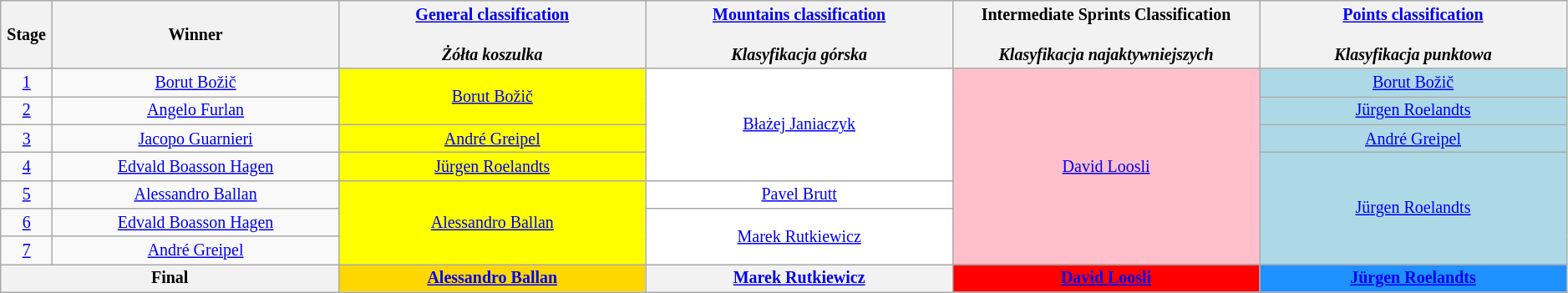<table class="wikitable" style="text-align: center; font-size:smaller;">
<tr style="background-color: #efefef;">
<th width="1%">Stage</th>
<th width="14%">Winner</th>
<th width="15%"><a href='#'>General classification</a><br><br><em>Żółta koszulka</em></th>
<th width="15%"><a href='#'>Mountains classification</a><br><br><em>Klasyfikacja górska</em></th>
<th width="15%">Intermediate Sprints Classification<br><br><em>Klasyfikacja najaktywniejszych</em></th>
<th width="15%"><a href='#'>Points classification</a><br><br><em>Klasyfikacja punktowa</em></th>
</tr>
<tr>
<td><a href='#'>1</a></td>
<td><a href='#'>Borut Božič</a></td>
<td style="background:yellow;"     rowspan="2"><a href='#'>Borut Božič</a></td>
<td style="background:white;" rowspan="4"><a href='#'>Błażej Janiaczyk</a></td>
<td style="background:pink;"      rowspan="7"><a href='#'>David Loosli</a></td>
<td style="background:lightblue;"      rowspan="1"><a href='#'>Borut Božič</a></td>
</tr>
<tr>
<td><a href='#'>2</a></td>
<td><a href='#'>Angelo Furlan</a></td>
<td style="background:lightblue;"      rowspan="1"><a href='#'>Jürgen Roelandts</a></td>
</tr>
<tr>
<td><a href='#'>3</a></td>
<td><a href='#'>Jacopo Guarnieri</a></td>
<td style="background:yellow;"     rowspan="1"><a href='#'>André Greipel</a></td>
<td style="background:lightblue;"      rowspan="1"><a href='#'>André Greipel</a></td>
</tr>
<tr>
<td><a href='#'>4</a></td>
<td><a href='#'>Edvald Boasson Hagen</a></td>
<td style="background:yellow;"      rowspan="1"><a href='#'>Jürgen Roelandts</a></td>
<td style="background:lightblue;"      rowspan="4"><a href='#'>Jürgen Roelandts</a></td>
</tr>
<tr>
<td><a href='#'>5</a></td>
<td><a href='#'>Alessandro Ballan</a></td>
<td style="background:yellow;"      rowspan="3"><a href='#'>Alessandro Ballan</a></td>
<td style="background:white;" rowspan="1"><a href='#'>Pavel Brutt</a></td>
</tr>
<tr>
<td><a href='#'>6</a></td>
<td><a href='#'>Edvald Boasson Hagen</a></td>
<td style="background:white;" rowspan="2"><a href='#'>Marek Rutkiewicz</a></td>
</tr>
<tr>
<td><a href='#'>7</a></td>
<td><a href='#'>André Greipel</a></td>
</tr>
<tr>
<th colspan=2><strong>Final</strong></th>
<th style="background:gold;"     rowspan="1"><a href='#'>Alessandro Ballan</a></th>
<th style="background:offwhite;" rowspan="1"><a href='#'>Marek Rutkiewicz</a></th>
<th style="background:red;"      rowspan="1"><a href='#'>David Loosli</a></th>
<th style="background:#1E90FF;"  rowspan="1"><a href='#'>Jürgen Roelandts</a></th>
</tr>
</table>
